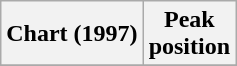<table class="wikitable">
<tr>
<th>Chart (1997)</th>
<th>Peak<br>position</th>
</tr>
<tr>
</tr>
</table>
